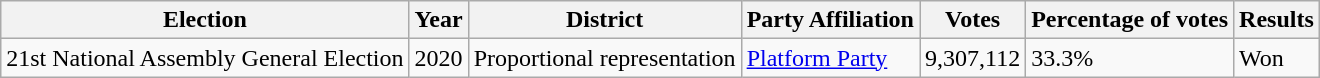<table class="wikitable">
<tr>
<th>Election</th>
<th>Year</th>
<th>District</th>
<th>Party Affiliation</th>
<th>Votes</th>
<th>Percentage of votes</th>
<th>Results</th>
</tr>
<tr>
<td>21st National Assembly General Election</td>
<td>2020</td>
<td>Proportional representation</td>
<td><a href='#'>Platform Party</a></td>
<td>9,307,112</td>
<td>33.3%</td>
<td>Won</td>
</tr>
</table>
